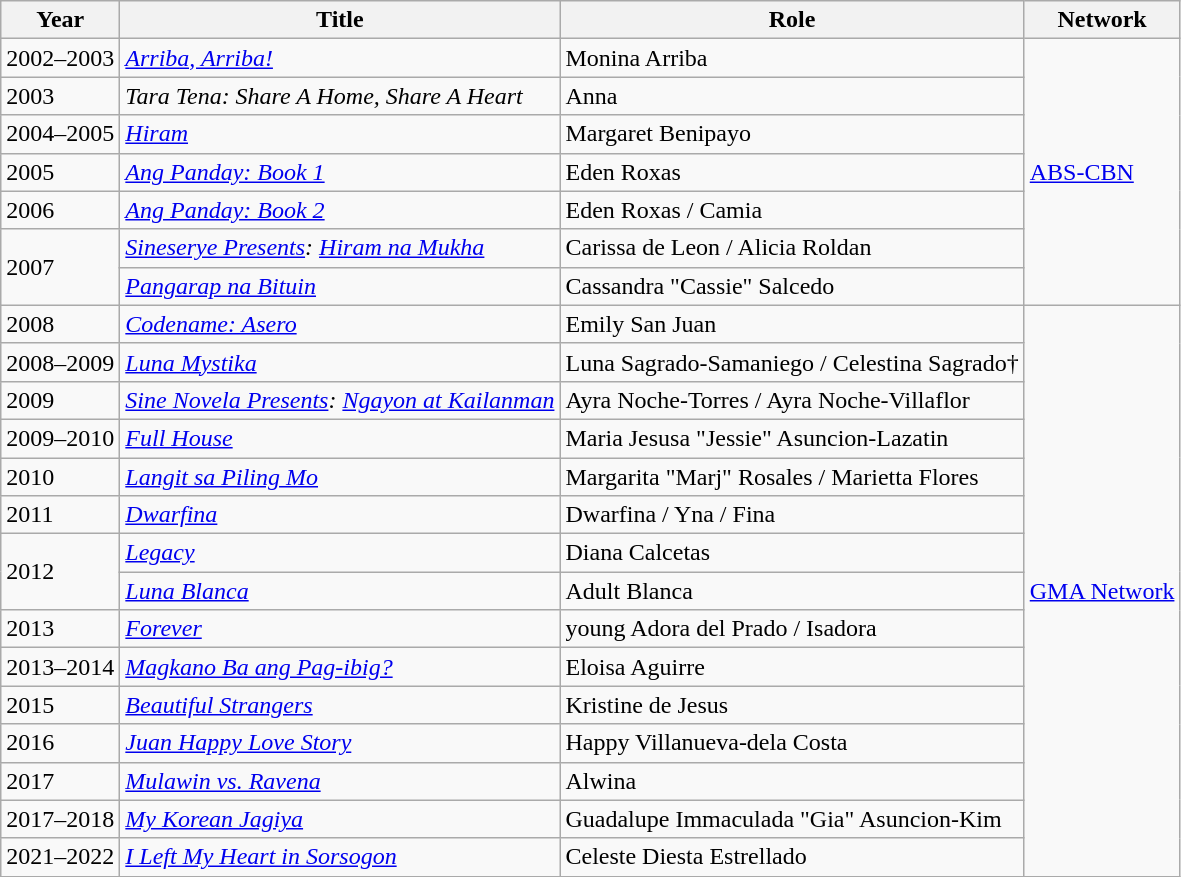<table class="wikitable ">
<tr>
<th>Year</th>
<th>Title</th>
<th>Role</th>
<th>Network</th>
</tr>
<tr>
<td>2002–2003</td>
<td><em><a href='#'>Arriba, Arriba!</a></em></td>
<td>Monina Arriba</td>
<td rowspan="7"><a href='#'>ABS-CBN</a></td>
</tr>
<tr>
<td>2003</td>
<td><em>Tara Tena: Share A Home, Share A Heart</em></td>
<td>Anna</td>
</tr>
<tr>
<td>2004–2005</td>
<td><em><a href='#'>Hiram</a></em></td>
<td>Margaret Benipayo</td>
</tr>
<tr>
<td>2005</td>
<td><em><a href='#'>Ang Panday: Book 1</a></em></td>
<td>Eden Roxas</td>
</tr>
<tr>
<td>2006</td>
<td><em><a href='#'>Ang Panday: Book 2</a></em></td>
<td>Eden Roxas / Camia</td>
</tr>
<tr>
<td rowspan="2">2007</td>
<td><em><a href='#'>Sineserye Presents</a>: <a href='#'>Hiram na Mukha</a></em></td>
<td>Carissa de Leon / Alicia Roldan</td>
</tr>
<tr>
<td><em><a href='#'>Pangarap na Bituin</a></em></td>
<td>Cassandra "Cassie" Salcedo</td>
</tr>
<tr>
<td>2008</td>
<td><em><a href='#'>Codename: Asero</a></em></td>
<td>Emily San Juan</td>
<td rowspan="15"><a href='#'>GMA Network</a></td>
</tr>
<tr>
<td>2008–2009</td>
<td><em><a href='#'>Luna Mystika</a></em></td>
<td>Luna Sagrado-Samaniego / Celestina Sagrado†</td>
</tr>
<tr>
<td>2009</td>
<td><em><a href='#'>Sine Novela Presents</a>: <a href='#'>Ngayon at Kailanman</a></em></td>
<td>Ayra Noche-Torres / Ayra Noche-Villaflor</td>
</tr>
<tr>
<td>2009–2010</td>
<td><em><a href='#'>Full House</a></em></td>
<td>Maria Jesusa "Jessie" Asuncion-Lazatin</td>
</tr>
<tr>
<td>2010</td>
<td><em><a href='#'>Langit sa Piling Mo</a></em></td>
<td>Margarita "Marj" Rosales / Marietta Flores</td>
</tr>
<tr>
<td>2011</td>
<td><em><a href='#'>Dwarfina</a></em></td>
<td>Dwarfina / Yna / Fina</td>
</tr>
<tr>
<td rowspan="2">2012</td>
<td><em><a href='#'>Legacy</a></em></td>
<td>Diana Calcetas</td>
</tr>
<tr>
<td><em><a href='#'>Luna Blanca</a></em></td>
<td>Adult Blanca</td>
</tr>
<tr>
<td>2013</td>
<td><em><a href='#'>Forever</a></em></td>
<td>young Adora del Prado / Isadora</td>
</tr>
<tr>
<td>2013–2014</td>
<td><em><a href='#'>Magkano Ba ang Pag-ibig?</a></em></td>
<td>Eloisa Aguirre</td>
</tr>
<tr>
<td>2015</td>
<td><em><a href='#'>Beautiful Strangers</a></em></td>
<td>Kristine de Jesus</td>
</tr>
<tr>
<td>2016</td>
<td><em><a href='#'>Juan Happy Love Story</a></em></td>
<td>Happy Villanueva-dela Costa</td>
</tr>
<tr>
<td>2017</td>
<td><em><a href='#'>Mulawin vs. Ravena</a></em></td>
<td>Alwina</td>
</tr>
<tr>
<td>2017–2018</td>
<td><em><a href='#'>My Korean Jagiya</a></em></td>
<td>Guadalupe Immaculada "Gia" Asuncion-Kim</td>
</tr>
<tr>
<td>2021–2022</td>
<td><em><a href='#'>I Left My Heart in Sorsogon</a></em></td>
<td>Celeste Diesta Estrellado</td>
</tr>
</table>
